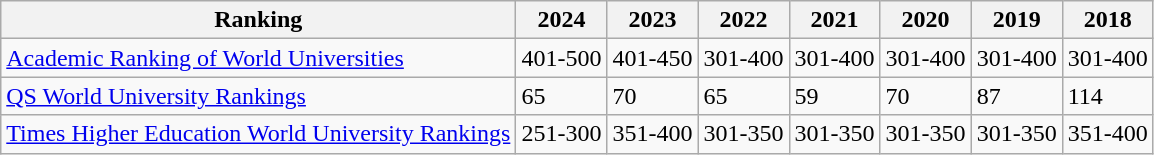<table class="wikitable">
<tr>
<th>Ranking</th>
<th>2024</th>
<th>2023</th>
<th>2022</th>
<th>2021</th>
<th>2020</th>
<th>2019</th>
<th>2018</th>
</tr>
<tr>
<td><a href='#'>Academic Ranking of World Universities</a></td>
<td>401-500</td>
<td>401-450</td>
<td>301-400</td>
<td>301-400</td>
<td>301-400</td>
<td>301-400</td>
<td>301-400</td>
</tr>
<tr>
<td><a href='#'>QS World University Rankings</a></td>
<td>65</td>
<td>70</td>
<td>65</td>
<td>59</td>
<td>70</td>
<td>87</td>
<td>114</td>
</tr>
<tr>
<td><a href='#'>Times Higher Education World University Rankings</a></td>
<td>251-300</td>
<td>351-400</td>
<td>301-350</td>
<td>301-350</td>
<td>301-350</td>
<td>301-350</td>
<td>351-400</td>
</tr>
</table>
